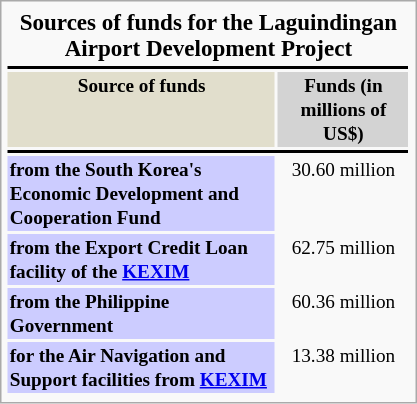<table class="infobox" style="text-align:center; font-size:80%; line-height:16px;" width="22%">
<tr>
<th colspan="11"><big>Sources of funds for the Laguindingan Airport Development Project</big></th>
</tr>
<tr>
<td colspan="11" style="background:black"></td>
</tr>
<tr>
<th scope="col" style="background:#E1DECC;" width="5%">Source of funds</th>
<th scope="col" style="background:lightgrey" width="2%">Funds (in millions of US$)</th>
</tr>
<tr>
<td colspan="11" style="background:black"></td>
</tr>
<tr>
<th style="background:#ccccff;" align="left">from the South Korea's Economic Development and Cooperation Fund</th>
<td>30.60 million</td>
</tr>
<tr>
<th style="background:#ccccff;" align="left">from the Export Credit Loan facility of the <a href='#'>KEXIM</a></th>
<td>62.75 million</td>
</tr>
<tr>
<th style="background:#ccccff;" align="left">from the Philippine Government</th>
<td>60.36 million</td>
</tr>
<tr>
<th style="background:#ccccff;" align="left">for the Air Navigation and Support facilities from <a href='#'>KEXIM</a></th>
<td>13.38 million</td>
</tr>
<tr>
</tr>
</table>
